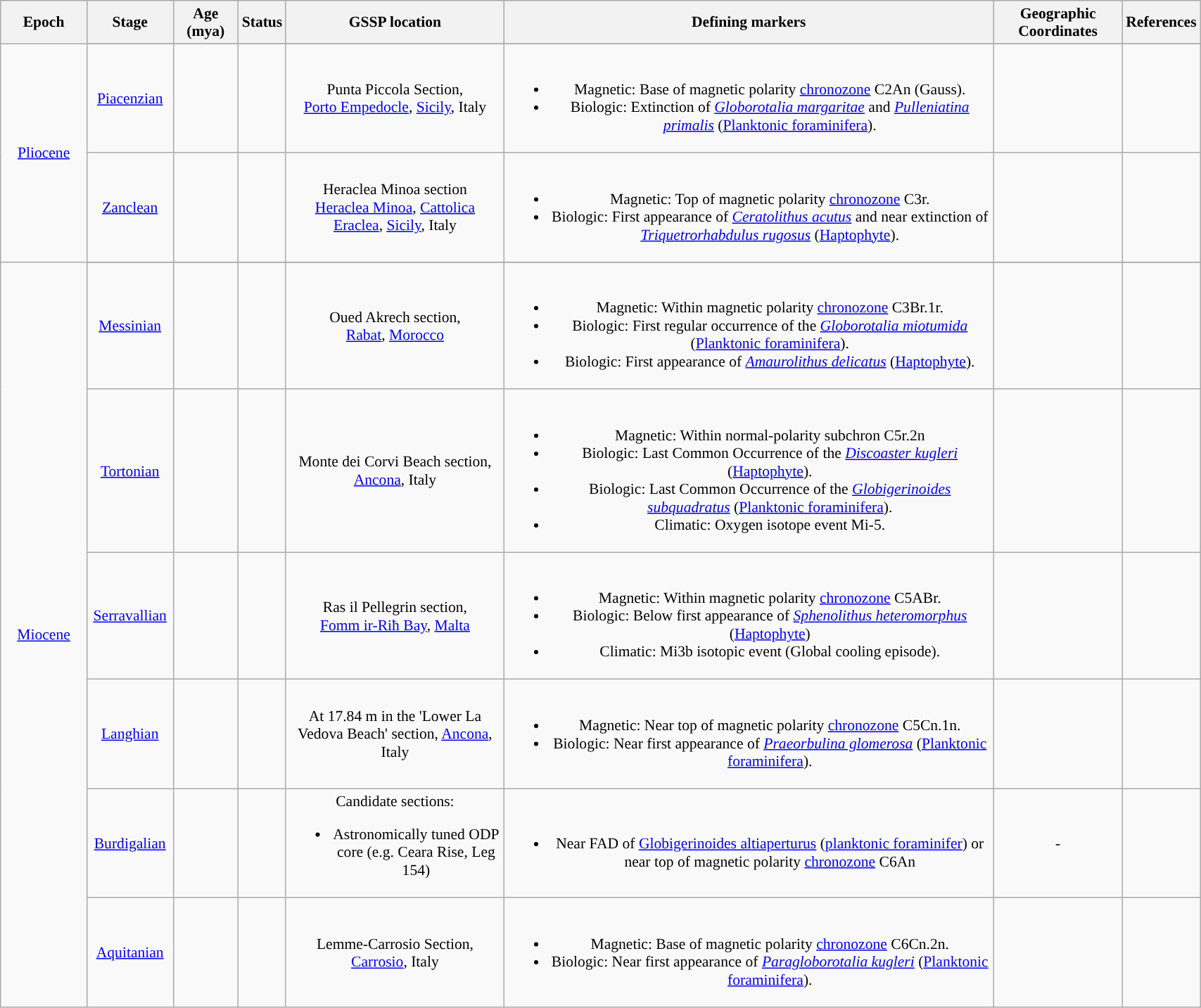<table class="wikitable"  style="font-size:90%; width:90%; text-align:center;">
<tr>
<th style="width:75px;">Epoch</th>
<th style="width:75px;">Stage</th>
<th style="width:55px;">Age (mya)</th>
<th style="width:15px;">Status</th>
<th style="width:200px;">GSSP location</th>
<th width="">Defining markers</th>
<th width="">Geographic Coordinates</th>
<th width="">References</th>
</tr>
<tr style="background:">
<td rowspan="3"><a href='#'>Pliocene</a></td>
</tr>
<tr style="background:">
<td><a href='#'>Piacenzian</a></td>
<td></td>
<td></td>
<td>Punta Piccola Section,<br><a href='#'>Porto Empedocle</a>, <a href='#'>Sicily</a>, Italy</td>
<td><br><ul><li>Magnetic: Base of magnetic polarity <a href='#'>chronozone</a> C2An (Gauss).</li><li>Biologic: Extinction of <em><a href='#'>Globorotalia margaritae</a></em> and <em><a href='#'>Pulleniatina primalis</a></em> (<a href='#'>Planktonic foraminifera</a>).</li></ul></td>
<td></td>
<td></td>
</tr>
<tr style="background:">
<td><a href='#'>Zanclean</a></td>
<td></td>
<td></td>
<td>Heraclea Minoa section<br><a href='#'>Heraclea Minoa</a>, <a href='#'>Cattolica Eraclea</a>, <a href='#'>Sicily</a>, Italy</td>
<td><br><ul><li>Magnetic: Top of magnetic polarity <a href='#'>chronozone</a> C3r.</li><li>Biologic: First appearance of <em><a href='#'>Ceratolithus acutus</a></em> and near extinction of <em><a href='#'>Triquetrorhabdulus rugosus</a></em> (<a href='#'>Haptophyte</a>).</li></ul></td>
<td></td>
<td></td>
</tr>
<tr style="background:">
<td rowspan="7"><a href='#'>Miocene</a></td>
</tr>
<tr style="background:">
<td><a href='#'>Messinian</a></td>
<td></td>
<td></td>
<td>Oued Akrech section,<br><a href='#'>Rabat</a>, <a href='#'>Morocco</a></td>
<td><br><ul><li>Magnetic: Within magnetic polarity <a href='#'>chronozone</a> C3Br.1r.</li><li>Biologic: First regular occurrence of the <em><a href='#'>Globorotalia miotumida</a></em> (<a href='#'>Planktonic foraminifera</a>).</li><li>Biologic: First appearance of <em><a href='#'>Amaurolithus delicatus</a></em> (<a href='#'>Haptophyte</a>).</li></ul></td>
<td></td>
<td></td>
</tr>
<tr style="background:">
<td><a href='#'>Tortonian</a></td>
<td></td>
<td></td>
<td>Monte dei Corvi Beach section,<br><a href='#'>Ancona</a>, Italy</td>
<td><br><ul><li>Magnetic: Within normal-polarity subchron C5r.2n</li><li>Biologic: Last Common Occurrence of the <em><a href='#'>Discoaster kugleri</a></em> (<a href='#'>Haptophyte</a>).</li><li>Biologic: Last Common Occurrence of the <em><a href='#'>Globigerinoides subquadratus</a></em> (<a href='#'>Planktonic foraminifera</a>).</li><li>Climatic: Oxygen isotope event Mi-5.</li></ul></td>
<td></td>
<td></td>
</tr>
<tr style="background:">
<td><a href='#'>Serravallian</a></td>
<td></td>
<td></td>
<td>Ras il Pellegrin section,<br><a href='#'>Fomm ir-Riħ Bay</a>, <a href='#'>Malta</a></td>
<td><br><ul><li>Magnetic: Within magnetic polarity <a href='#'>chronozone</a> C5ABr.</li><li>Biologic: Below first appearance of <em><a href='#'>Sphenolithus heteromorphus</a></em> (<a href='#'>Haptophyte</a>)</li><li>Climatic: Mi3b isotopic event (Global cooling episode).</li></ul></td>
<td></td>
<td></td>
</tr>
<tr style="background:">
<td><a href='#'>Langhian</a></td>
<td></td>
<td></td>
<td>At 17.84 m in the 'Lower La Vedova Beach' section, <a href='#'>Ancona</a>, Italy</td>
<td><br><ul><li>Magnetic: Near top of magnetic polarity <a href='#'>chronozone</a> C5Cn.1n.</li><li>Biologic: Near first appearance of <em><a href='#'>Praeorbulina glomerosa</a></em> (<a href='#'>Planktonic foraminifera</a>).</li></ul></td>
<td></td>
<td></td>
</tr>
<tr style="background:">
<td><a href='#'>Burdigalian</a></td>
<td></td>
<td></td>
<td>Candidate sections:<br><ul><li>Astronomically tuned ODP core (e.g. Ceara Rise, Leg 154)</li></ul></td>
<td><br><ul><li>Near FAD of <a href='#'>Globigerinoides altiaperturus</a> (<a href='#'>planktonic foraminifer</a>) or near top of magnetic polarity <a href='#'>chronozone</a> C6An</li></ul></td>
<td>-</td>
<td></td>
</tr>
<tr style="background:">
<td><a href='#'>Aquitanian</a></td>
<td></td>
<td></td>
<td>Lemme-Carrosio Section,<br><a href='#'>Carrosio</a>, Italy</td>
<td><br><ul><li>Magnetic: Base of magnetic polarity <a href='#'>chronozone</a> C6Cn.2n.</li><li>Biologic: Near first appearance of <em><a href='#'>Paragloborotalia kugleri</a></em> (<a href='#'>Planktonic foraminifera</a>).</li></ul></td>
<td></td>
<td></td>
</tr>
</table>
